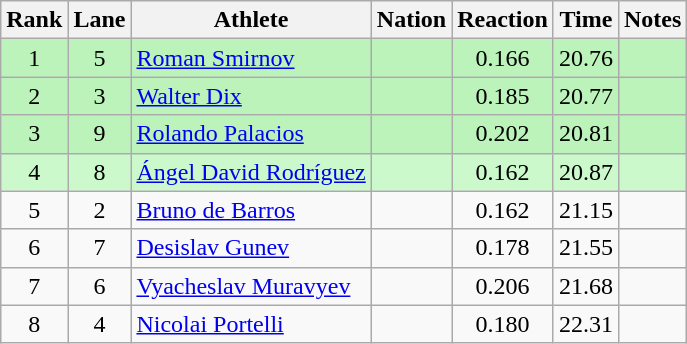<table class="wikitable sortable" style="text-align:center">
<tr>
<th>Rank</th>
<th>Lane</th>
<th>Athlete</th>
<th>Nation</th>
<th>Reaction</th>
<th>Time</th>
<th>Notes</th>
</tr>
<tr bgcolor=bbf3bb>
<td>1</td>
<td>5</td>
<td align=left><a href='#'>Roman Smirnov</a></td>
<td align=left></td>
<td>0.166</td>
<td>20.76</td>
<td></td>
</tr>
<tr bgcolor=bbf3bb>
<td>2</td>
<td>3</td>
<td align=left><a href='#'>Walter Dix</a></td>
<td align=left></td>
<td>0.185</td>
<td>20.77</td>
<td></td>
</tr>
<tr bgcolor=bbf3bb>
<td>3</td>
<td>9</td>
<td align=left><a href='#'>Rolando Palacios</a></td>
<td align=left></td>
<td>0.202</td>
<td>20.81</td>
<td></td>
</tr>
<tr bgcolor=ccf9cc>
<td>4</td>
<td>8</td>
<td align=left><a href='#'>Ángel David Rodríguez</a></td>
<td align=left></td>
<td>0.162</td>
<td>20.87</td>
<td></td>
</tr>
<tr>
<td>5</td>
<td>2</td>
<td align=left><a href='#'>Bruno de Barros</a></td>
<td align=left></td>
<td>0.162</td>
<td>21.15</td>
<td></td>
</tr>
<tr>
<td>6</td>
<td>7</td>
<td align=left><a href='#'>Desislav Gunev</a></td>
<td align=left></td>
<td>0.178</td>
<td>21.55</td>
<td></td>
</tr>
<tr>
<td>7</td>
<td>6</td>
<td align=left><a href='#'>Vyacheslav Muravyev</a></td>
<td align=left></td>
<td>0.206</td>
<td>21.68</td>
<td></td>
</tr>
<tr>
<td>8</td>
<td>4</td>
<td align=left><a href='#'>Nicolai Portelli</a></td>
<td align=left></td>
<td>0.180</td>
<td>22.31</td>
<td></td>
</tr>
</table>
